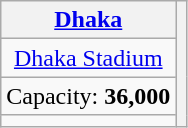<table class="wikitable" style="text-align:center">
<tr>
<th><a href='#'>Dhaka</a></th>
<th rowspan="4"></th>
</tr>
<tr>
<td><a href='#'>Dhaka Stadium</a></td>
</tr>
<tr>
<td>Capacity: <strong>36,000</strong></td>
</tr>
<tr>
<td></td>
</tr>
</table>
